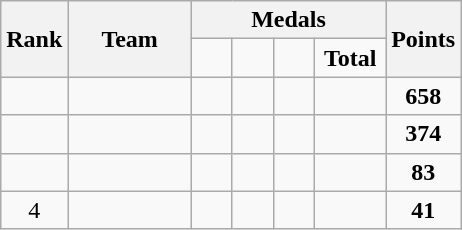<table class="wikitable">
<tr>
<th rowspan=2>Rank</th>
<th style="width:75px;" rowspan="2">Team</th>
<th colspan=4>Medals</th>
<th rowspan=2>Points</th>
</tr>
<tr style="text-align:center;">
<td style="width:20px; "></td>
<td style="width:20px; "></td>
<td style="width:20px; "></td>
<td style="width:40px; "><strong>Total</strong></td>
</tr>
<tr>
<td align=center></td>
<td></td>
<td align=center></td>
<td align=center></td>
<td align=center></td>
<td align=center></td>
<td align=center><strong>658</strong></td>
</tr>
<tr>
<td align=center></td>
<td></td>
<td align=center></td>
<td align=center></td>
<td align=center></td>
<td align=center></td>
<td align=center><strong>374</strong></td>
</tr>
<tr>
<td align=center></td>
<td></td>
<td align=center></td>
<td align=center></td>
<td align=center></td>
<td align=center></td>
<td align=center><strong>83</strong></td>
</tr>
<tr>
<td align=center>4</td>
<td></td>
<td align=center></td>
<td align=center></td>
<td align=center></td>
<td align=center></td>
<td align=center><strong>41</strong></td>
</tr>
</table>
